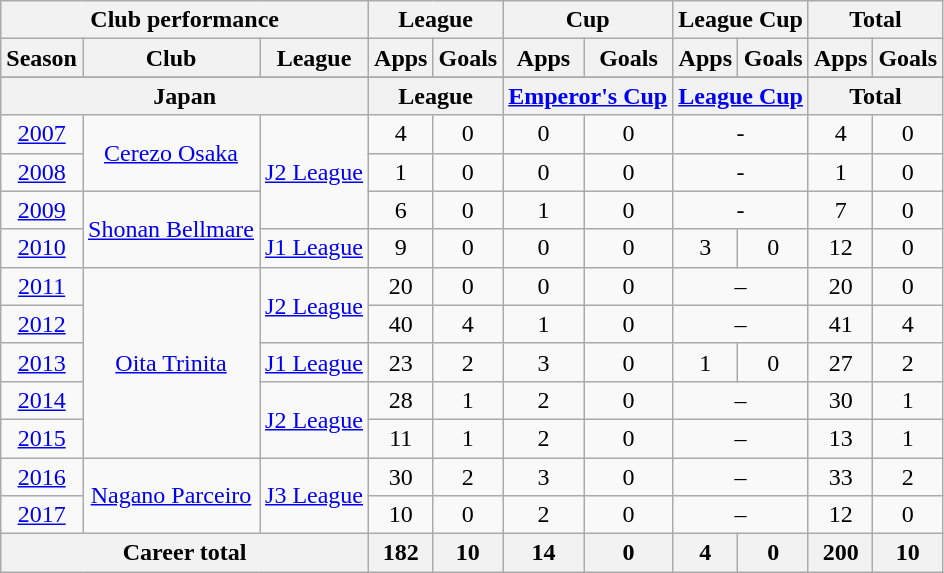<table class="wikitable" style="text-align:center">
<tr>
<th colspan=3>Club performance</th>
<th colspan=2>League</th>
<th colspan=2>Cup</th>
<th colspan=2>League Cup</th>
<th colspan=2>Total</th>
</tr>
<tr>
<th>Season</th>
<th>Club</th>
<th>League</th>
<th>Apps</th>
<th>Goals</th>
<th>Apps</th>
<th>Goals</th>
<th>Apps</th>
<th>Goals</th>
<th>Apps</th>
<th>Goals</th>
</tr>
<tr>
</tr>
<tr>
<th colspan=3>Japan</th>
<th colspan=2>League</th>
<th colspan=2><a href='#'>Emperor's Cup</a></th>
<th colspan=2><a href='#'>League Cup</a></th>
<th colspan=2>Total</th>
</tr>
<tr>
<td><a href='#'>2007</a></td>
<td rowspan="2"><a href='#'>Cerezo Osaka</a></td>
<td rowspan="3"><a href='#'>J2 League</a></td>
<td>4</td>
<td>0</td>
<td>0</td>
<td>0</td>
<td colspan="2">-</td>
<td>4</td>
<td>0</td>
</tr>
<tr>
<td><a href='#'>2008</a></td>
<td>1</td>
<td>0</td>
<td>0</td>
<td>0</td>
<td colspan="2">-</td>
<td>1</td>
<td>0</td>
</tr>
<tr>
<td><a href='#'>2009</a></td>
<td rowspan="2"><a href='#'>Shonan Bellmare</a></td>
<td>6</td>
<td>0</td>
<td>1</td>
<td>0</td>
<td colspan="2">-</td>
<td>7</td>
<td>0</td>
</tr>
<tr>
<td><a href='#'>2010</a></td>
<td><a href='#'>J1 League</a></td>
<td>9</td>
<td>0</td>
<td>0</td>
<td>0</td>
<td>3</td>
<td>0</td>
<td>12</td>
<td>0</td>
</tr>
<tr>
<td><a href='#'>2011</a></td>
<td rowspan="5"><a href='#'>Oita Trinita</a></td>
<td rowspan="2"><a href='#'>J2 League</a></td>
<td>20</td>
<td>0</td>
<td>0</td>
<td>0</td>
<td colspan="2">–</td>
<td>20</td>
<td>0</td>
</tr>
<tr>
<td><a href='#'>2012</a></td>
<td>40</td>
<td>4</td>
<td>1</td>
<td>0</td>
<td colspan="2">–</td>
<td>41</td>
<td>4</td>
</tr>
<tr>
<td><a href='#'>2013</a></td>
<td><a href='#'>J1 League</a></td>
<td>23</td>
<td>2</td>
<td>3</td>
<td>0</td>
<td>1</td>
<td>0</td>
<td>27</td>
<td>2</td>
</tr>
<tr>
<td><a href='#'>2014</a></td>
<td rowspan="2"><a href='#'>J2 League</a></td>
<td>28</td>
<td>1</td>
<td>2</td>
<td>0</td>
<td colspan="2">–</td>
<td>30</td>
<td>1</td>
</tr>
<tr>
<td><a href='#'>2015</a></td>
<td>11</td>
<td>1</td>
<td>2</td>
<td>0</td>
<td colspan="2">–</td>
<td>13</td>
<td>1</td>
</tr>
<tr>
<td><a href='#'>2016</a></td>
<td rowspan="2"><a href='#'>Nagano Parceiro</a></td>
<td rowspan="2"><a href='#'>J3 League</a></td>
<td>30</td>
<td>2</td>
<td>3</td>
<td>0</td>
<td colspan="2">–</td>
<td>33</td>
<td>2</td>
</tr>
<tr>
<td><a href='#'>2017</a></td>
<td>10</td>
<td>0</td>
<td>2</td>
<td>0</td>
<td colspan="2">–</td>
<td>12</td>
<td>0</td>
</tr>
<tr>
<th colspan=3>Career total</th>
<th>182</th>
<th>10</th>
<th>14</th>
<th>0</th>
<th>4</th>
<th>0</th>
<th>200</th>
<th>10</th>
</tr>
</table>
